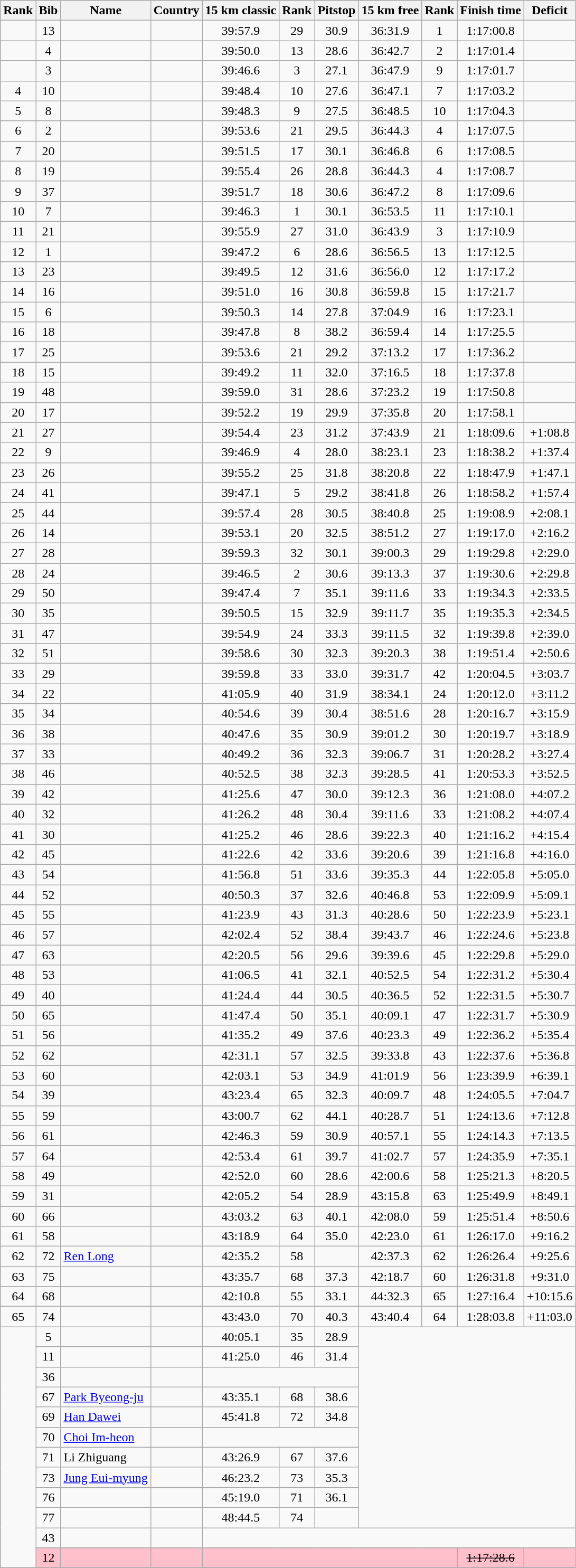<table class="wikitable sortable" style="text-align:center">
<tr>
<th>Rank</th>
<th>Bib</th>
<th>Name</th>
<th>Country</th>
<th>15 km classic</th>
<th>Rank</th>
<th>Pitstop</th>
<th>15 km free</th>
<th>Rank</th>
<th>Finish time</th>
<th>Deficit</th>
</tr>
<tr>
<td></td>
<td>13</td>
<td align=left></td>
<td align=left></td>
<td>39:57.9</td>
<td>29</td>
<td>30.9</td>
<td>36:31.9</td>
<td>1</td>
<td>1:17:00.8</td>
<td></td>
</tr>
<tr>
<td></td>
<td>4</td>
<td align=left></td>
<td align=left></td>
<td>39:50.0</td>
<td>13</td>
<td>28.6</td>
<td>36:42.7</td>
<td>2</td>
<td>1:17:01.4</td>
<td></td>
</tr>
<tr>
<td></td>
<td>3</td>
<td align=left></td>
<td align=left></td>
<td>39:46.6</td>
<td>3</td>
<td>27.1</td>
<td>36:47.9</td>
<td>9</td>
<td>1:17:01.7</td>
<td></td>
</tr>
<tr>
<td>4</td>
<td>10</td>
<td align=left></td>
<td align=left></td>
<td>39:48.4</td>
<td>10</td>
<td>27.6</td>
<td>36:47.1</td>
<td>7</td>
<td>1:17:03.2</td>
<td></td>
</tr>
<tr>
<td>5</td>
<td>8</td>
<td align=left></td>
<td align=left></td>
<td>39:48.3</td>
<td>9</td>
<td>27.5</td>
<td>36:48.5</td>
<td>10</td>
<td>1:17:04.3</td>
<td></td>
</tr>
<tr>
<td>6</td>
<td>2</td>
<td align=left></td>
<td align=left></td>
<td>39:53.6</td>
<td>21</td>
<td>29.5</td>
<td>36:44.3</td>
<td>4</td>
<td>1:17:07.5</td>
<td></td>
</tr>
<tr>
<td>7</td>
<td>20</td>
<td align=left></td>
<td align=left></td>
<td>39:51.5</td>
<td>17</td>
<td>30.1</td>
<td>36:46.8</td>
<td>6</td>
<td>1:17:08.5</td>
<td></td>
</tr>
<tr>
<td>8</td>
<td>19</td>
<td align=left></td>
<td align=left></td>
<td>39:55.4</td>
<td>26</td>
<td>28.8</td>
<td>36:44.3</td>
<td>4</td>
<td>1:17:08.7</td>
<td></td>
</tr>
<tr>
<td>9</td>
<td>37</td>
<td align=left></td>
<td align=left></td>
<td>39:51.7</td>
<td>18</td>
<td>30.6</td>
<td>36:47.2</td>
<td>8</td>
<td>1:17:09.6</td>
<td></td>
</tr>
<tr>
<td>10</td>
<td>7</td>
<td align=left></td>
<td align=left></td>
<td>39:46.3</td>
<td>1</td>
<td>30.1</td>
<td>36:53.5</td>
<td>11</td>
<td>1:17:10.1</td>
<td></td>
</tr>
<tr>
<td>11</td>
<td>21</td>
<td align=left></td>
<td align=left></td>
<td>39:55.9</td>
<td>27</td>
<td>31.0</td>
<td>36:43.9</td>
<td>3</td>
<td>1:17:10.9</td>
<td></td>
</tr>
<tr>
<td>12</td>
<td>1</td>
<td align=left></td>
<td align=left></td>
<td>39:47.2</td>
<td>6</td>
<td>28.6</td>
<td>36:56.5</td>
<td>13</td>
<td>1:17:12.5</td>
<td></td>
</tr>
<tr>
<td>13</td>
<td>23</td>
<td align=left></td>
<td align=left></td>
<td>39:49.5</td>
<td>12</td>
<td>31.6</td>
<td>36:56.0</td>
<td>12</td>
<td>1:17:17.2</td>
<td></td>
</tr>
<tr>
<td>14</td>
<td>16</td>
<td align=left></td>
<td align=left></td>
<td>39:51.0</td>
<td>16</td>
<td>30.8</td>
<td>36:59.8</td>
<td>15</td>
<td>1:17:21.7</td>
<td></td>
</tr>
<tr>
<td>15</td>
<td>6</td>
<td align=left></td>
<td align=left></td>
<td>39:50.3</td>
<td>14</td>
<td>27.8</td>
<td>37:04.9</td>
<td>16</td>
<td>1:17:23.1</td>
<td></td>
</tr>
<tr>
<td>16</td>
<td>18</td>
<td align=left></td>
<td align=left></td>
<td>39:47.8</td>
<td>8</td>
<td>38.2</td>
<td>36:59.4</td>
<td>14</td>
<td>1:17:25.5</td>
<td></td>
</tr>
<tr>
<td>17</td>
<td>25</td>
<td align=left></td>
<td align=left></td>
<td>39:53.6</td>
<td>21</td>
<td>29.2</td>
<td>37:13.2</td>
<td>17</td>
<td>1:17:36.2</td>
<td></td>
</tr>
<tr>
<td>18</td>
<td>15</td>
<td align=left></td>
<td align=left></td>
<td>39:49.2</td>
<td>11</td>
<td>32.0</td>
<td>37:16.5</td>
<td>18</td>
<td>1:17:37.8</td>
<td></td>
</tr>
<tr>
<td>19</td>
<td>48</td>
<td align=left></td>
<td align=left></td>
<td>39:59.0</td>
<td>31</td>
<td>28.6</td>
<td>37:23.2</td>
<td>19</td>
<td>1:17:50.8</td>
<td></td>
</tr>
<tr>
<td>20</td>
<td>17</td>
<td align=left></td>
<td align=left></td>
<td>39:52.2</td>
<td>19</td>
<td>29.9</td>
<td>37:35.8</td>
<td>20</td>
<td>1:17:58.1</td>
<td></td>
</tr>
<tr>
<td>21</td>
<td>27</td>
<td align=left></td>
<td align=left></td>
<td>39:54.4</td>
<td>23</td>
<td>31.2</td>
<td>37:43.9</td>
<td>21</td>
<td>1:18:09.6</td>
<td>+1:08.8</td>
</tr>
<tr>
<td>22</td>
<td>9</td>
<td align=left></td>
<td align=left></td>
<td>39:46.9</td>
<td>4</td>
<td>28.0</td>
<td>38:23.1</td>
<td>23</td>
<td>1:18:38.2</td>
<td>+1:37.4</td>
</tr>
<tr>
<td>23</td>
<td>26</td>
<td align=left></td>
<td align=left></td>
<td>39:55.2</td>
<td>25</td>
<td>31.8</td>
<td>38:20.8</td>
<td>22</td>
<td>1:18:47.9</td>
<td>+1:47.1</td>
</tr>
<tr>
<td>24</td>
<td>41</td>
<td align=left></td>
<td align=left></td>
<td>39:47.1</td>
<td>5</td>
<td>29.2</td>
<td>38:41.8</td>
<td>26</td>
<td>1:18:58.2</td>
<td>+1:57.4</td>
</tr>
<tr>
<td>25</td>
<td>44</td>
<td align=left></td>
<td align=left></td>
<td>39:57.4</td>
<td>28</td>
<td>30.5</td>
<td>38:40.8</td>
<td>25</td>
<td>1:19:08.9</td>
<td>+2:08.1</td>
</tr>
<tr>
<td>26</td>
<td>14</td>
<td align=left></td>
<td align=left></td>
<td>39:53.1</td>
<td>20</td>
<td>32.5</td>
<td>38:51.2</td>
<td>27</td>
<td>1:19:17.0</td>
<td>+2:16.2</td>
</tr>
<tr>
<td>27</td>
<td>28</td>
<td align=left></td>
<td align=left></td>
<td>39:59.3</td>
<td>32</td>
<td>30.1</td>
<td>39:00.3</td>
<td>29</td>
<td>1:19:29.8</td>
<td>+2:29.0</td>
</tr>
<tr>
<td>28</td>
<td>24</td>
<td align=left></td>
<td align=left></td>
<td>39:46.5</td>
<td>2</td>
<td>30.6</td>
<td>39:13.3</td>
<td>37</td>
<td>1:19:30.6</td>
<td>+2:29.8</td>
</tr>
<tr>
<td>29</td>
<td>50</td>
<td align=left></td>
<td align=left></td>
<td>39:47.4</td>
<td>7</td>
<td>35.1</td>
<td>39:11.6</td>
<td>33</td>
<td>1:19:34.3</td>
<td>+2:33.5</td>
</tr>
<tr>
<td>30</td>
<td>35</td>
<td align=left></td>
<td align=left></td>
<td>39:50.5</td>
<td>15</td>
<td>32.9</td>
<td>39:11.7</td>
<td>35</td>
<td>1:19:35.3</td>
<td>+2:34.5</td>
</tr>
<tr>
<td>31</td>
<td>47</td>
<td align=left></td>
<td align=left></td>
<td>39:54.9</td>
<td>24</td>
<td>33.3</td>
<td>39:11.5</td>
<td>32</td>
<td>1:19:39.8</td>
<td>+2:39.0</td>
</tr>
<tr>
<td>32</td>
<td>51</td>
<td align=left></td>
<td align=left></td>
<td>39:58.6</td>
<td>30</td>
<td>32.3</td>
<td>39:20.3</td>
<td>38</td>
<td>1:19:51.4</td>
<td>+2:50.6</td>
</tr>
<tr>
<td>33</td>
<td>29</td>
<td align=left></td>
<td align=left></td>
<td>39:59.8</td>
<td>33</td>
<td>33.0</td>
<td>39:31.7</td>
<td>42</td>
<td>1:20:04.5</td>
<td>+3:03.7</td>
</tr>
<tr>
<td>34</td>
<td>22</td>
<td align=left></td>
<td align=left></td>
<td>41:05.9</td>
<td>40</td>
<td>31.9</td>
<td>38:34.1</td>
<td>24</td>
<td>1:20:12.0</td>
<td>+3:11.2</td>
</tr>
<tr>
<td>35</td>
<td>34</td>
<td align=left></td>
<td align=left></td>
<td>40:54.6</td>
<td>39</td>
<td>30.4</td>
<td>38:51.6</td>
<td>28</td>
<td>1:20:16.7</td>
<td>+3:15.9</td>
</tr>
<tr>
<td>36</td>
<td>38</td>
<td align=left></td>
<td align=left></td>
<td>40:47.6</td>
<td>35</td>
<td>30.9</td>
<td>39:01.2</td>
<td>30</td>
<td>1:20:19.7</td>
<td>+3:18.9</td>
</tr>
<tr>
<td>37</td>
<td>33</td>
<td align=left></td>
<td align=left></td>
<td>40:49.2</td>
<td>36</td>
<td>32.3</td>
<td>39:06.7</td>
<td>31</td>
<td>1:20:28.2</td>
<td>+3:27.4</td>
</tr>
<tr>
<td>38</td>
<td>46</td>
<td align=left></td>
<td align=left></td>
<td>40:52.5</td>
<td>38</td>
<td>32.3</td>
<td>39:28.5</td>
<td>41</td>
<td>1:20:53.3</td>
<td>+3:52.5</td>
</tr>
<tr>
<td>39</td>
<td>42</td>
<td align=left></td>
<td align=left></td>
<td>41:25.6</td>
<td>47</td>
<td>30.0</td>
<td>39:12.3</td>
<td>36</td>
<td>1:21:08.0</td>
<td>+4:07.2</td>
</tr>
<tr>
<td>40</td>
<td>32</td>
<td align=left></td>
<td align=left></td>
<td>41:26.2</td>
<td>48</td>
<td>30.4</td>
<td>39:11.6</td>
<td>33</td>
<td>1:21:08.2</td>
<td>+4:07.4</td>
</tr>
<tr>
<td>41</td>
<td>30</td>
<td align=left></td>
<td align=left></td>
<td>41:25.2</td>
<td>46</td>
<td>28.6</td>
<td>39:22.3</td>
<td>40</td>
<td>1:21:16.2</td>
<td>+4:15.4</td>
</tr>
<tr>
<td>42</td>
<td>45</td>
<td align=left></td>
<td align=left></td>
<td>41:22.6</td>
<td>42</td>
<td>33.6</td>
<td>39:20.6</td>
<td>39</td>
<td>1:21:16.8</td>
<td>+4:16.0</td>
</tr>
<tr>
<td>43</td>
<td>54</td>
<td align=left></td>
<td align=left></td>
<td>41:56.8</td>
<td>51</td>
<td>33.6</td>
<td>39:35.3</td>
<td>44</td>
<td>1:22:05.8</td>
<td>+5:05.0</td>
</tr>
<tr>
<td>44</td>
<td>52</td>
<td align=left></td>
<td align=left></td>
<td>40:50.3</td>
<td>37</td>
<td>32.6</td>
<td>40:46.8</td>
<td>53</td>
<td>1:22:09.9</td>
<td>+5:09.1</td>
</tr>
<tr>
<td>45</td>
<td>55</td>
<td align=left></td>
<td align=left></td>
<td>41:23.9</td>
<td>43</td>
<td>31.3</td>
<td>40:28.6</td>
<td>50</td>
<td>1:22:23.9</td>
<td>+5:23.1</td>
</tr>
<tr>
<td>46</td>
<td>57</td>
<td align=left></td>
<td align=left></td>
<td>42:02.4</td>
<td>52</td>
<td>38.4</td>
<td>39:43.7</td>
<td>46</td>
<td>1:22:24.6</td>
<td>+5:23.8</td>
</tr>
<tr>
<td>47</td>
<td>63</td>
<td align=left></td>
<td align=left></td>
<td>42:20.5</td>
<td>56</td>
<td>29.6</td>
<td>39:39.6</td>
<td>45</td>
<td>1:22:29.8</td>
<td>+5:29.0</td>
</tr>
<tr>
<td>48</td>
<td>53</td>
<td align=left></td>
<td align=left></td>
<td>41:06.5</td>
<td>41</td>
<td>32.1</td>
<td>40:52.5</td>
<td>54</td>
<td>1:22:31.2</td>
<td>+5:30.4</td>
</tr>
<tr>
<td>49</td>
<td>40</td>
<td align=left></td>
<td align=left></td>
<td>41:24.4</td>
<td>44</td>
<td>30.5</td>
<td>40:36.5</td>
<td>52</td>
<td>1:22:31.5</td>
<td>+5:30.7</td>
</tr>
<tr>
<td>50</td>
<td>65</td>
<td align=left></td>
<td align=left></td>
<td>41:47.4</td>
<td>50</td>
<td>35.1</td>
<td>40:09.1</td>
<td>47</td>
<td>1:22:31.7</td>
<td>+5:30.9</td>
</tr>
<tr>
<td>51</td>
<td>56</td>
<td align=left></td>
<td align=left></td>
<td>41:35.2</td>
<td>49</td>
<td>37.6</td>
<td>40:23.3</td>
<td>49</td>
<td>1:22:36.2</td>
<td>+5:35.4</td>
</tr>
<tr>
<td>52</td>
<td>62</td>
<td align=left></td>
<td align=left></td>
<td>42:31.1</td>
<td>57</td>
<td>32.5</td>
<td>39:33.8</td>
<td>43</td>
<td>1:22:37.6</td>
<td>+5:36.8</td>
</tr>
<tr>
<td>53</td>
<td>60</td>
<td align=left></td>
<td align=left></td>
<td>42:03.1</td>
<td>53</td>
<td>34.9</td>
<td>41:01.9</td>
<td>56</td>
<td>1:23:39.9</td>
<td>+6:39.1</td>
</tr>
<tr>
<td>54</td>
<td>39</td>
<td align=left></td>
<td align=left></td>
<td>43:23.4</td>
<td>65</td>
<td>32.3</td>
<td>40:09.7</td>
<td>48</td>
<td>1:24:05.5</td>
<td>+7:04.7</td>
</tr>
<tr>
<td>55</td>
<td>59</td>
<td align=left></td>
<td align=left></td>
<td>43:00.7</td>
<td>62</td>
<td>44.1</td>
<td>40:28.7</td>
<td>51</td>
<td>1:24:13.6</td>
<td>+7:12.8</td>
</tr>
<tr>
<td>56</td>
<td>61</td>
<td align=left></td>
<td align=left></td>
<td>42:46.3</td>
<td>59</td>
<td>30.9</td>
<td>40:57.1</td>
<td>55</td>
<td>1:24:14.3</td>
<td>+7:13.5</td>
</tr>
<tr>
<td>57</td>
<td>64</td>
<td align=left></td>
<td align=left></td>
<td>42:53.4</td>
<td>61</td>
<td>39.7</td>
<td>41:02.7</td>
<td>57</td>
<td>1:24:35.9</td>
<td>+7:35.1</td>
</tr>
<tr>
<td>58</td>
<td>49</td>
<td align=left></td>
<td align=left></td>
<td>42:52.0</td>
<td>60</td>
<td>28.6</td>
<td>42:00.6</td>
<td>58</td>
<td>1:25:21.3</td>
<td>+8:20.5</td>
</tr>
<tr>
<td>59</td>
<td>31</td>
<td align=left></td>
<td align=left></td>
<td>42:05.2</td>
<td>54</td>
<td>28.9</td>
<td>43:15.8</td>
<td>63</td>
<td>1:25:49.9</td>
<td>+8:49.1</td>
</tr>
<tr>
<td>60</td>
<td>66</td>
<td align=left></td>
<td align=left></td>
<td>43:03.2</td>
<td>63</td>
<td>40.1</td>
<td>42:08.0</td>
<td>59</td>
<td>1:25:51.4</td>
<td>+8:50.6</td>
</tr>
<tr>
<td>61</td>
<td>58</td>
<td align=left></td>
<td align=left></td>
<td>43:18.9</td>
<td>64</td>
<td>35.0</td>
<td>42:23.0</td>
<td>61</td>
<td>1:26:17.0</td>
<td>+9:16.2</td>
</tr>
<tr>
<td>62</td>
<td>72</td>
<td align=left><a href='#'>Ren Long</a></td>
<td align=left></td>
<td>42:35.2</td>
<td>58</td>
<td></td>
<td>42:37.3</td>
<td>62</td>
<td>1:26:26.4</td>
<td>+9:25.6</td>
</tr>
<tr>
<td>63</td>
<td>75</td>
<td align=left></td>
<td align=left></td>
<td>43:35.7</td>
<td>68</td>
<td>37.3</td>
<td>42:18.7</td>
<td>60</td>
<td>1:26:31.8</td>
<td>+9:31.0</td>
</tr>
<tr>
<td>64</td>
<td>68</td>
<td align=left></td>
<td align=left></td>
<td>42:10.8</td>
<td>55</td>
<td>33.1</td>
<td>44:32.3</td>
<td>65</td>
<td>1:27:16.4</td>
<td>+10:15.6</td>
</tr>
<tr>
<td>65</td>
<td>74</td>
<td align=left></td>
<td align=left></td>
<td>43:43.0</td>
<td>70</td>
<td>40.3</td>
<td>43:40.4</td>
<td>64</td>
<td>1:28:03.8</td>
<td>+11:03.0</td>
</tr>
<tr>
<td rowspan=12></td>
<td>5</td>
<td align=left></td>
<td align=left></td>
<td>40:05.1</td>
<td>35</td>
<td>28.9</td>
<td colspan=4 rowspan=10></td>
</tr>
<tr>
<td>11</td>
<td align=left></td>
<td align=left></td>
<td>41:25.0</td>
<td>46</td>
<td>31.4</td>
</tr>
<tr>
<td>36</td>
<td align=left></td>
<td align=left></td>
<td colspan=3></td>
</tr>
<tr>
<td>67</td>
<td align=left><a href='#'>Park Byeong-ju</a></td>
<td align=left></td>
<td>43:35.1</td>
<td>68</td>
<td>38.6</td>
</tr>
<tr>
<td>69</td>
<td align=left><a href='#'>Han Dawei</a></td>
<td align=left></td>
<td>45:41.8</td>
<td>72</td>
<td>34.8</td>
</tr>
<tr>
<td>70</td>
<td align=left><a href='#'>Choi Im-heon</a></td>
<td align=left></td>
<td colspan=3></td>
</tr>
<tr>
<td>71</td>
<td align=left>Li Zhiguang</td>
<td align=left></td>
<td>43:26.9</td>
<td>67</td>
<td>37.6</td>
</tr>
<tr>
<td>73</td>
<td align=left><a href='#'>Jung Eui-myung</a></td>
<td align=left></td>
<td>46:23.2</td>
<td>73</td>
<td>35.3</td>
</tr>
<tr>
<td>76</td>
<td align=left></td>
<td align=left></td>
<td>45:19.0</td>
<td>71</td>
<td>36.1</td>
</tr>
<tr>
<td>77</td>
<td align=left></td>
<td align=left></td>
<td>48:44.5</td>
<td>74</td>
<td></td>
</tr>
<tr>
<td>43</td>
<td align=left></td>
<td align=left></td>
<td colspan=7></td>
</tr>
<tr bgcolor=pink>
<td>12</td>
<td align=left></td>
<td align=left></td>
<td colspan=5></td>
<td><s>1:17:28.6</s></td>
<td><s></s></td>
</tr>
</table>
